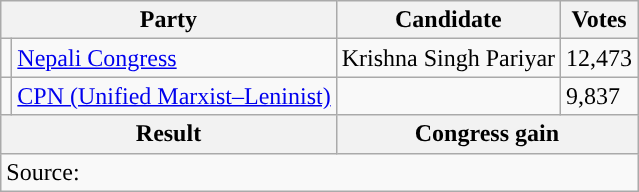<table class="wikitable">
<tr>
<th colspan="2">Party</th>
<th>Candidate</th>
<th>Votes</th>
</tr>
<tr>
<td style="background-color:"></td>
<td><a href='#'>Nepali Congress</a></td>
<td>Krishna Singh Pariyar</td>
<td>12,473</td>
</tr>
<tr>
<td style="background-color:"></td>
<td><a href='#'>CPN (Unified Marxist–Leninist)</a></td>
<td></td>
<td>9,837</td>
</tr>
<tr>
<th colspan="2">Result</th>
<th colspan="2">Congress gain</th>
</tr>
<tr>
<td colspan="4">Source: </td>
</tr>
</table>
